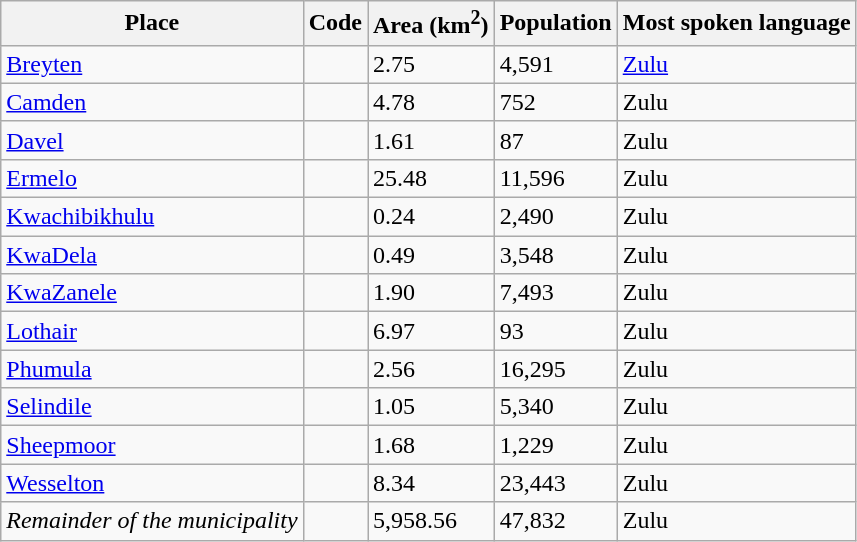<table class="wikitable sortable">
<tr>
<th>Place</th>
<th>Code</th>
<th>Area (km<sup>2</sup>)</th>
<th>Population</th>
<th>Most spoken language</th>
</tr>
<tr>
<td><a href='#'>Breyten</a></td>
<td></td>
<td>2.75</td>
<td>4,591</td>
<td><a href='#'>Zulu</a></td>
</tr>
<tr>
<td><a href='#'>Camden</a></td>
<td></td>
<td>4.78</td>
<td>752</td>
<td>Zulu</td>
</tr>
<tr>
<td><a href='#'>Davel</a></td>
<td></td>
<td>1.61</td>
<td>87</td>
<td>Zulu</td>
</tr>
<tr>
<td><a href='#'>Ermelo</a></td>
<td></td>
<td>25.48</td>
<td>11,596</td>
<td>Zulu</td>
</tr>
<tr>
<td><a href='#'>Kwachibikhulu</a></td>
<td></td>
<td>0.24</td>
<td>2,490</td>
<td>Zulu</td>
</tr>
<tr>
<td><a href='#'>KwaDela</a></td>
<td></td>
<td>0.49</td>
<td>3,548</td>
<td>Zulu</td>
</tr>
<tr>
<td><a href='#'>KwaZanele</a></td>
<td></td>
<td>1.90</td>
<td>7,493</td>
<td>Zulu</td>
</tr>
<tr>
<td><a href='#'>Lothair</a></td>
<td></td>
<td>6.97</td>
<td>93</td>
<td>Zulu</td>
</tr>
<tr>
<td><a href='#'>Phumula</a></td>
<td></td>
<td>2.56</td>
<td>16,295</td>
<td>Zulu</td>
</tr>
<tr>
<td><a href='#'>Selindile</a></td>
<td></td>
<td>1.05</td>
<td>5,340</td>
<td>Zulu</td>
</tr>
<tr>
<td><a href='#'>Sheepmoor</a></td>
<td></td>
<td>1.68</td>
<td>1,229</td>
<td>Zulu</td>
</tr>
<tr>
<td><a href='#'>Wesselton</a></td>
<td></td>
<td>8.34</td>
<td>23,443</td>
<td>Zulu</td>
</tr>
<tr>
<td><em>Remainder of the municipality</em></td>
<td></td>
<td>5,958.56</td>
<td>47,832</td>
<td>Zulu</td>
</tr>
</table>
